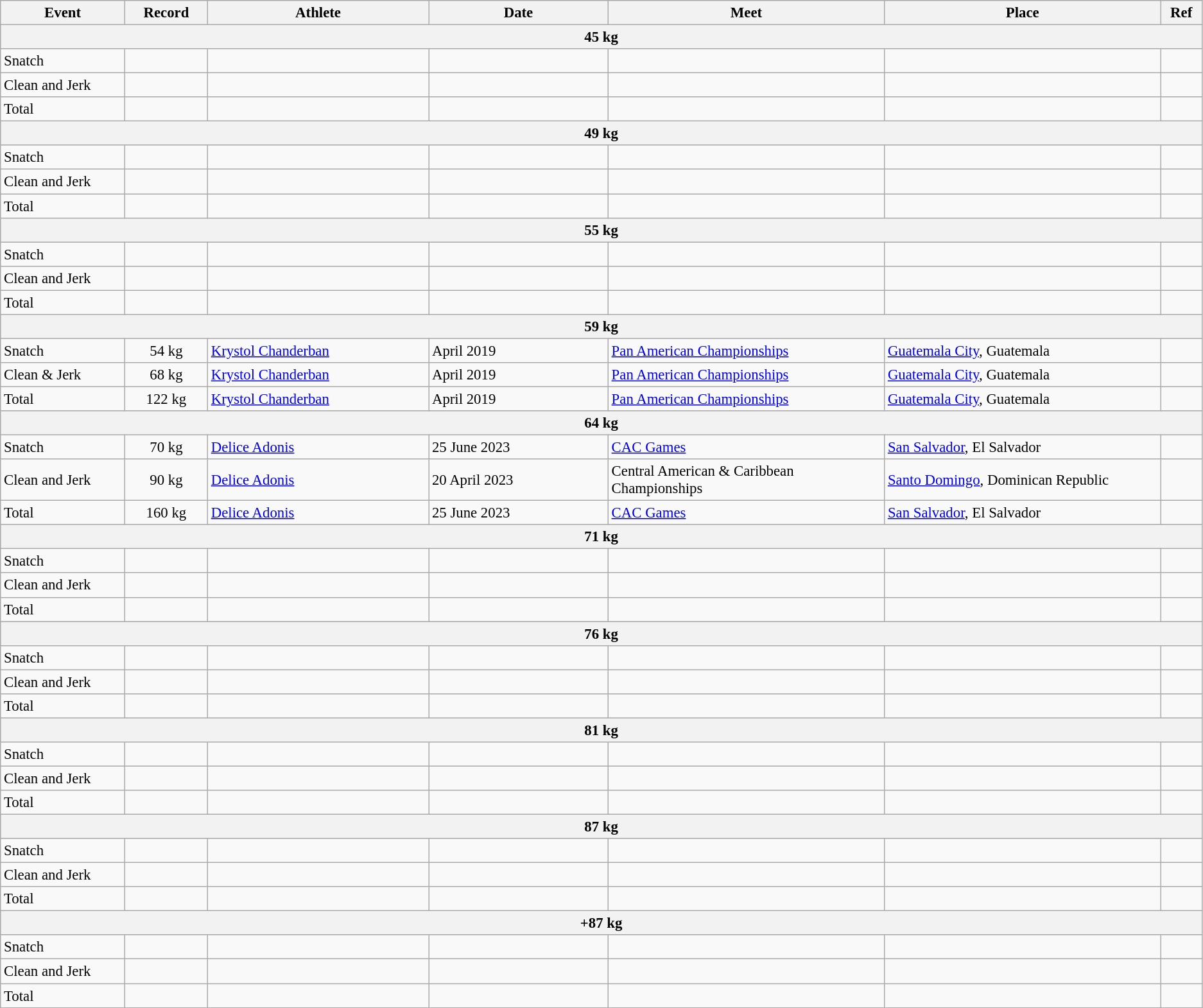<table class="wikitable" style="font-size:95%;">
<tr>
<th width=9%>Event</th>
<th width=6%>Record</th>
<th width=16%>Athlete</th>
<th width=13%>Date</th>
<th width=20%>Meet</th>
<th width=20%>Place</th>
<th width=3%>Ref</th>
</tr>
<tr bgcolor="#DDDDDD">
<th colspan="7">45 kg</th>
</tr>
<tr>
<td>Snatch</td>
<td align="center"></td>
<td></td>
<td></td>
<td></td>
<td></td>
<td></td>
</tr>
<tr>
<td>Clean and Jerk</td>
<td align="center"></td>
<td></td>
<td></td>
<td></td>
<td></td>
<td></td>
</tr>
<tr>
<td>Total</td>
<td align="center"></td>
<td></td>
<td></td>
<td></td>
<td></td>
<td></td>
</tr>
<tr bgcolor="#DDDDDD">
<th colspan="7">49 kg</th>
</tr>
<tr>
<td>Snatch</td>
<td align="center"></td>
<td></td>
<td></td>
<td></td>
<td></td>
<td></td>
</tr>
<tr>
<td>Clean and Jerk</td>
<td align="center"></td>
<td></td>
<td></td>
<td></td>
<td></td>
<td></td>
</tr>
<tr>
<td>Total</td>
<td align="center"></td>
<td></td>
<td></td>
<td></td>
<td></td>
<td></td>
</tr>
<tr bgcolor="#DDDDDD">
<th colspan="7">55 kg</th>
</tr>
<tr>
<td>Snatch</td>
<td align="center"></td>
<td></td>
<td></td>
<td></td>
<td></td>
<td></td>
</tr>
<tr>
<td>Clean and Jerk</td>
<td align="center"></td>
<td></td>
<td></td>
<td></td>
<td></td>
<td></td>
</tr>
<tr>
<td>Total</td>
<td align="center"></td>
<td></td>
<td></td>
<td></td>
<td></td>
<td></td>
</tr>
<tr bgcolor="#DDDDDD">
<th colspan="7">59 kg</th>
</tr>
<tr>
<td>Snatch</td>
<td align="center">54 kg</td>
<td><a href='#'>Krystol Chanderban</a></td>
<td>April 2019</td>
<td><a href='#'>Pan American Championships</a></td>
<td><a href='#'>Guatemala City</a>, Guatemala</td>
<td></td>
</tr>
<tr>
<td>Clean & Jerk</td>
<td align="center">68 kg</td>
<td><a href='#'>Krystol Chanderban</a></td>
<td>April 2019</td>
<td><a href='#'>Pan American Championships</a></td>
<td><a href='#'>Guatemala City</a>, Guatemala</td>
<td></td>
</tr>
<tr>
<td>Total</td>
<td align="center">122 kg</td>
<td><a href='#'>Krystol Chanderban</a></td>
<td>April 2019</td>
<td><a href='#'>Pan American Championships</a></td>
<td><a href='#'>Guatemala City</a>, Guatemala</td>
<td></td>
</tr>
<tr bgcolor="#DDDDDD">
<th colspan="7">64 kg</th>
</tr>
<tr>
<td>Snatch</td>
<td align="center">70 kg</td>
<td><a href='#'>Delice Adonis</a></td>
<td>25 June 2023</td>
<td><a href='#'>CAC Games</a></td>
<td><a href='#'>San Salvador</a>, El Salvador</td>
<td></td>
</tr>
<tr>
<td>Clean and Jerk</td>
<td align="center">90 kg</td>
<td><a href='#'>Delice Adonis</a></td>
<td>20 April 2023</td>
<td>Central American & Caribbean Championships</td>
<td><a href='#'>Santo Domingo</a>, Dominican Republic</td>
<td></td>
</tr>
<tr>
<td>Total</td>
<td align="center">160 kg</td>
<td><a href='#'>Delice Adonis</a></td>
<td>25 June 2023</td>
<td><a href='#'>CAC Games</a></td>
<td><a href='#'>San Salvador</a>, El Salvador</td>
<td></td>
</tr>
<tr bgcolor="#DDDDDD">
<th colspan="7">71 kg</th>
</tr>
<tr>
<td>Snatch</td>
<td align="center"></td>
<td></td>
<td></td>
<td></td>
<td></td>
<td></td>
</tr>
<tr>
<td>Clean and Jerk</td>
<td align="center"></td>
<td></td>
<td></td>
<td></td>
<td></td>
<td></td>
</tr>
<tr>
<td>Total</td>
<td align="center"></td>
<td></td>
<td></td>
<td></td>
<td></td>
<td></td>
</tr>
<tr bgcolor="#DDDDDD">
<th colspan="7">76 kg</th>
</tr>
<tr>
<td>Snatch</td>
<td align="center"></td>
<td></td>
<td></td>
<td></td>
<td></td>
<td></td>
</tr>
<tr>
<td>Clean and Jerk</td>
<td align="center"></td>
<td></td>
<td></td>
<td></td>
<td></td>
<td></td>
</tr>
<tr>
<td>Total</td>
<td align="center"></td>
<td></td>
<td></td>
<td></td>
<td></td>
<td></td>
</tr>
<tr bgcolor="#DDDDDD">
<th colspan="7">81 kg</th>
</tr>
<tr>
<td>Snatch</td>
<td align="center"></td>
<td></td>
<td></td>
<td></td>
<td></td>
<td></td>
</tr>
<tr>
<td>Clean and Jerk</td>
<td align="center"></td>
<td></td>
<td></td>
<td></td>
<td></td>
<td></td>
</tr>
<tr>
<td>Total</td>
<td align="center"></td>
<td></td>
<td></td>
<td></td>
<td></td>
<td></td>
</tr>
<tr bgcolor="#DDDDDD">
<th colspan="7">87 kg</th>
</tr>
<tr>
<td>Snatch</td>
<td align="center"></td>
<td></td>
<td></td>
<td></td>
<td></td>
<td></td>
</tr>
<tr>
<td>Clean and Jerk</td>
<td align="center"></td>
<td></td>
<td></td>
<td></td>
<td></td>
<td></td>
</tr>
<tr>
<td>Total</td>
<td align="center"></td>
<td></td>
<td></td>
<td></td>
<td></td>
<td></td>
</tr>
<tr bgcolor="#DDDDDD">
<th colspan="7">+87 kg</th>
</tr>
<tr>
<td>Snatch</td>
<td align="center"></td>
<td></td>
<td></td>
<td></td>
<td></td>
<td></td>
</tr>
<tr>
<td>Clean and Jerk</td>
<td align="center"></td>
<td></td>
<td></td>
<td></td>
<td></td>
<td></td>
</tr>
<tr>
<td>Total</td>
<td align="center"></td>
<td></td>
<td></td>
<td></td>
<td></td>
<td></td>
</tr>
</table>
